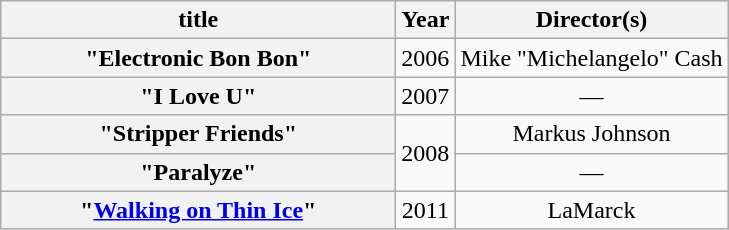<table class="wikitable plainrowheaders" style="text-align:center;">
<tr>
<th scope="col" style="width:16em;">title</th>
<th scope="col">Year</th>
<th scope="col">Director(s)</th>
</tr>
<tr>
<th scope="row">"Electronic Bon Bon"</th>
<td>2006</td>
<td>Mike "Michelangelo" Cash</td>
</tr>
<tr>
<th scope="row">"I Love U"</th>
<td>2007</td>
<td>—</td>
</tr>
<tr>
<th scope="row">"Stripper Friends"</th>
<td rowspan="2">2008</td>
<td>Markus Johnson</td>
</tr>
<tr>
<th scope="row">"Paralyze"</th>
<td>—</td>
</tr>
<tr>
<th scope="row">"<a href='#'>Walking on Thin Ice</a>"</th>
<td>2011</td>
<td>LaMarck</td>
</tr>
</table>
